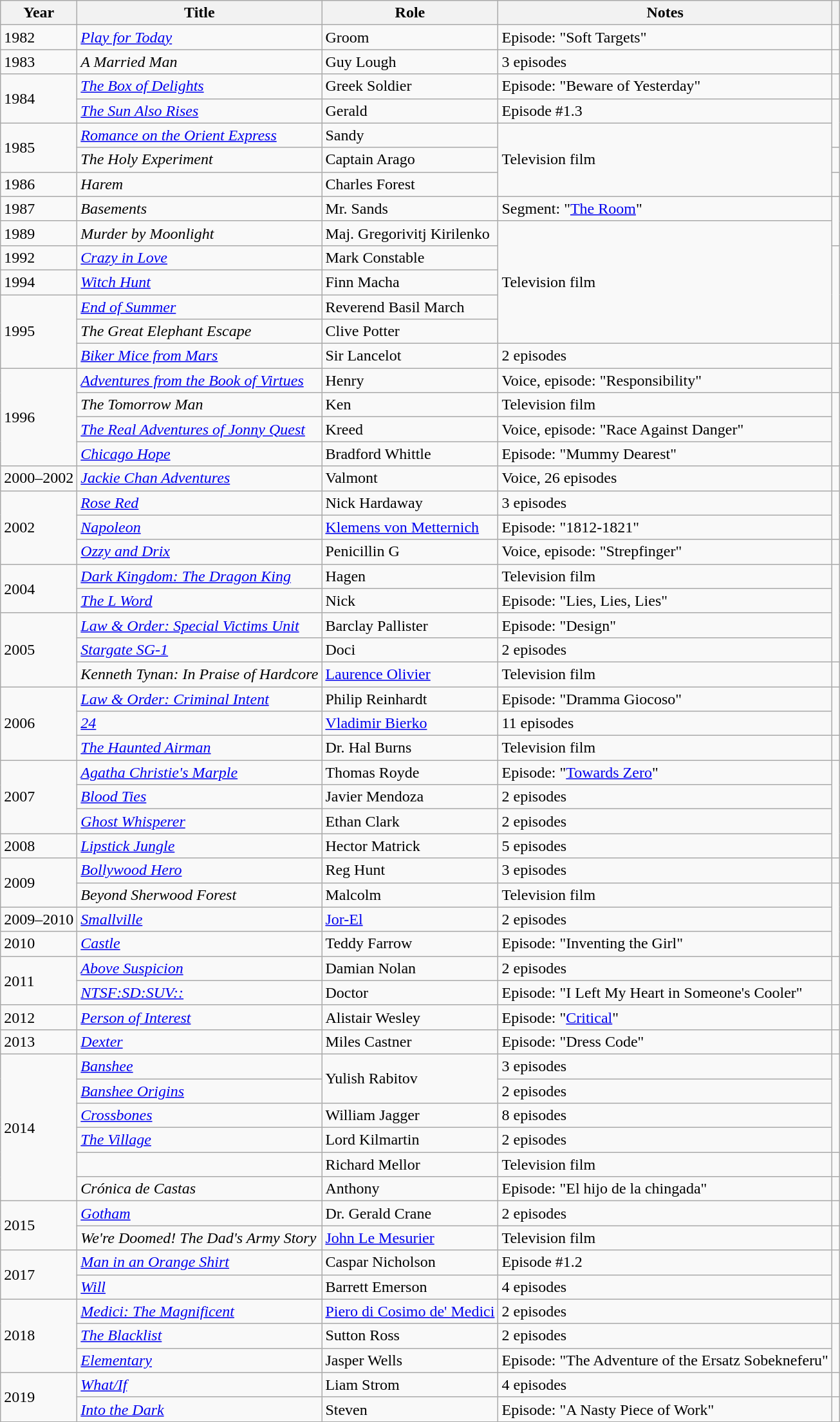<table class="wikitable sortable">
<tr>
<th>Year</th>
<th>Title</th>
<th>Role</th>
<th class="unsortable">Notes</th>
<th></th>
</tr>
<tr>
<td>1982</td>
<td><em><a href='#'>Play for Today</a></em></td>
<td>Groom</td>
<td>Episode: "Soft Targets"</td>
<td></td>
</tr>
<tr>
<td>1983</td>
<td><em>A Married Man</em></td>
<td>Guy Lough</td>
<td>3 episodes</td>
<td></td>
</tr>
<tr>
<td rowspan="2">1984</td>
<td><em><a href='#'>The Box of Delights</a></em></td>
<td>Greek Soldier</td>
<td>Episode: "Beware of Yesterday"</td>
<td></td>
</tr>
<tr>
<td><em><a href='#'>The Sun Also Rises</a></em></td>
<td>Gerald</td>
<td>Episode #1.3</td>
<td rowspan="2"></td>
</tr>
<tr>
<td rowspan="2">1985</td>
<td><em><a href='#'>Romance on the Orient Express</a></em></td>
<td>Sandy</td>
<td rowspan="3">Television film</td>
</tr>
<tr>
<td><em>The Holy Experiment</em></td>
<td>Captain Arago</td>
<td></td>
</tr>
<tr>
<td>1986</td>
<td><em>Harem</em></td>
<td>Charles Forest</td>
<td></td>
</tr>
<tr>
<td>1987</td>
<td><em>Basements</em></td>
<td>Mr. Sands</td>
<td>Segment: "<a href='#'>The Room</a>"</td>
<td rowspan="2"></td>
</tr>
<tr>
<td>1989</td>
<td><em>Murder by Moonlight</em></td>
<td>Maj. Gregorivitj Kirilenko</td>
<td rowspan="5">Television film</td>
</tr>
<tr>
<td>1992</td>
<td><em><a href='#'>Crazy in Love</a></em></td>
<td>Mark Constable</td>
<td rowspan="4"></td>
</tr>
<tr>
<td>1994</td>
<td><em><a href='#'>Witch Hunt</a></em></td>
<td>Finn Macha</td>
</tr>
<tr>
<td rowspan="3">1995</td>
<td><em><a href='#'>End of Summer</a></em></td>
<td>Reverend Basil March</td>
</tr>
<tr>
<td><em>The Great Elephant Escape</em></td>
<td>Clive Potter</td>
</tr>
<tr>
<td><em><a href='#'>Biker Mice from Mars</a></em></td>
<td>Sir Lancelot</td>
<td>2 episodes</td>
<td rowspan="2"></td>
</tr>
<tr>
<td rowspan="4">1996</td>
<td><em><a href='#'>Adventures from the Book of Virtues</a></em></td>
<td>Henry</td>
<td>Voice, episode: "Responsibility"</td>
</tr>
<tr>
<td><em>The Tomorrow Man</em></td>
<td>Ken</td>
<td>Television film</td>
<td rowspan="3"></td>
</tr>
<tr>
<td><em><a href='#'>The Real Adventures of Jonny Quest</a></em></td>
<td>Kreed</td>
<td>Voice, episode: "Race Against Danger"</td>
</tr>
<tr>
<td><em><a href='#'>Chicago Hope</a></em></td>
<td>Bradford Whittle</td>
<td>Episode: "Mummy Dearest"</td>
</tr>
<tr>
<td>2000–2002</td>
<td><em><a href='#'>Jackie Chan Adventures</a></em></td>
<td>Valmont</td>
<td>Voice, 26 episodes</td>
<td></td>
</tr>
<tr>
<td rowspan="3">2002</td>
<td><em><a href='#'>Rose Red</a></em></td>
<td>Nick Hardaway</td>
<td>3 episodes</td>
<td rowspan="2"></td>
</tr>
<tr>
<td><em><a href='#'>Napoleon</a></em></td>
<td><a href='#'>Klemens von Metternich</a></td>
<td>Episode: "1812-1821"</td>
</tr>
<tr>
<td><em><a href='#'>Ozzy and Drix</a></em></td>
<td>Penicillin G</td>
<td>Voice, episode: "Strepfinger"</td>
<td></td>
</tr>
<tr>
<td rowspan="2">2004</td>
<td><em><a href='#'>Dark Kingdom: The Dragon King</a></em></td>
<td>Hagen</td>
<td>Television film</td>
<td rowspan="4"></td>
</tr>
<tr>
<td><em><a href='#'>The L Word</a></em></td>
<td>Nick</td>
<td>Episode: "Lies, Lies, Lies"</td>
</tr>
<tr>
<td rowspan="3">2005</td>
<td><em><a href='#'>Law & Order: Special Victims Unit</a></em></td>
<td>Barclay Pallister</td>
<td>Episode: "Design"</td>
</tr>
<tr>
<td><em><a href='#'>Stargate SG-1</a></em></td>
<td>Doci</td>
<td>2 episodes</td>
</tr>
<tr>
<td><em>Kenneth Tynan: In Praise of Hardcore</em></td>
<td><a href='#'>Laurence Olivier</a></td>
<td>Television film</td>
<td></td>
</tr>
<tr>
<td rowspan="3">2006</td>
<td><em><a href='#'>Law & Order: Criminal Intent</a></em></td>
<td>Philip Reinhardt</td>
<td>Episode: "Dramma Giocoso"</td>
<td rowspan="2"></td>
</tr>
<tr>
<td><em><a href='#'>24</a></em></td>
<td><a href='#'>Vladimir Bierko</a></td>
<td>11 episodes</td>
</tr>
<tr>
<td><em><a href='#'>The Haunted Airman</a></em></td>
<td>Dr. Hal Burns</td>
<td>Television film</td>
<td></td>
</tr>
<tr>
<td rowspan="3">2007</td>
<td><em><a href='#'>Agatha Christie's Marple</a></em></td>
<td>Thomas Royde</td>
<td>Episode: "<a href='#'>Towards Zero</a>"</td>
<td rowspan="4"></td>
</tr>
<tr>
<td><em><a href='#'>Blood Ties</a></em></td>
<td>Javier Mendoza</td>
<td>2 episodes</td>
</tr>
<tr>
<td><em><a href='#'>Ghost Whisperer</a></em></td>
<td>Ethan Clark</td>
<td>2 episodes</td>
</tr>
<tr>
<td>2008</td>
<td><em><a href='#'>Lipstick Jungle</a></em></td>
<td>Hector Matrick</td>
<td>5 episodes</td>
</tr>
<tr>
<td rowspan="2">2009</td>
<td><em><a href='#'>Bollywood Hero</a></em></td>
<td>Reg Hunt</td>
<td>3 episodes</td>
<td></td>
</tr>
<tr>
<td><em>Beyond Sherwood Forest</em></td>
<td>Malcolm</td>
<td>Television film</td>
<td rowspan="3"></td>
</tr>
<tr>
<td>2009–2010</td>
<td><em><a href='#'>Smallville</a></em></td>
<td><a href='#'>Jor-El</a></td>
<td>2 episodes</td>
</tr>
<tr>
<td>2010</td>
<td><em><a href='#'>Castle</a></em></td>
<td>Teddy Farrow</td>
<td>Episode: "Inventing the Girl"</td>
</tr>
<tr>
<td rowspan="2">2011</td>
<td><em><a href='#'>Above Suspicion</a></em></td>
<td>Damian Nolan</td>
<td>2 episodes</td>
<td rowspan="2"></td>
</tr>
<tr>
<td><em><a href='#'>NTSF:SD:SUV::</a></em></td>
<td>Doctor</td>
<td>Episode: "I Left My Heart in Someone's Cooler"</td>
</tr>
<tr>
<td>2012</td>
<td><em><a href='#'>Person of Interest</a></em></td>
<td>Alistair Wesley</td>
<td>Episode: "<a href='#'>Critical</a>"</td>
<td></td>
</tr>
<tr>
<td>2013</td>
<td><em><a href='#'>Dexter</a></em></td>
<td>Miles Castner</td>
<td>Episode: "Dress Code"</td>
<td></td>
</tr>
<tr>
<td rowspan="6">2014</td>
<td><em><a href='#'>Banshee</a></em></td>
<td rowspan="2">Yulish Rabitov</td>
<td>3 episodes</td>
<td rowspan="4"></td>
</tr>
<tr>
<td><em><a href='#'>Banshee Origins</a></em></td>
<td>2 episodes</td>
</tr>
<tr>
<td><em><a href='#'>Crossbones</a></em></td>
<td>William Jagger</td>
<td>8 episodes</td>
</tr>
<tr>
<td><em><a href='#'>The Village</a></em></td>
<td>Lord Kilmartin</td>
<td>2 episodes</td>
</tr>
<tr>
<td><em></em></td>
<td>Richard Mellor</td>
<td>Television film</td>
<td></td>
</tr>
<tr>
<td><em>Crónica de Castas</em></td>
<td>Anthony</td>
<td>Episode: "El hijo de la chingada"</td>
<td></td>
</tr>
<tr>
<td rowspan="2">2015</td>
<td><em><a href='#'>Gotham</a></em></td>
<td>Dr. Gerald Crane</td>
<td>2 episodes</td>
<td></td>
</tr>
<tr>
<td><em>We're Doomed! The Dad's Army Story</em></td>
<td><a href='#'>John Le Mesurier</a></td>
<td>Television film</td>
<td></td>
</tr>
<tr>
<td rowspan="2">2017</td>
<td><em><a href='#'>Man in an Orange Shirt</a></em></td>
<td>Caspar Nicholson</td>
<td>Episode #1.2</td>
<td rowspan="2"></td>
</tr>
<tr>
<td><em><a href='#'>Will</a></em></td>
<td>Barrett Emerson</td>
<td>4 episodes</td>
</tr>
<tr>
<td rowspan="3">2018</td>
<td><em><a href='#'>Medici: The Magnificent</a></em></td>
<td><a href='#'>Piero di Cosimo de' Medici</a></td>
<td>2 episodes</td>
<td></td>
</tr>
<tr>
<td><em><a href='#'>The Blacklist</a></em></td>
<td>Sutton Ross</td>
<td>2 episodes</td>
<td rowspan="2"></td>
</tr>
<tr>
<td><em><a href='#'>Elementary</a></em></td>
<td>Jasper Wells</td>
<td>Episode: "The Adventure of the Ersatz Sobekneferu"</td>
</tr>
<tr>
<td rowspan="2">2019</td>
<td><em><a href='#'>What/If</a></em></td>
<td>Liam Strom</td>
<td>4 episodes</td>
<td></td>
</tr>
<tr>
<td><em><a href='#'>Into the Dark</a></em></td>
<td>Steven</td>
<td>Episode: "A Nasty Piece of Work"</td>
<td></td>
</tr>
</table>
